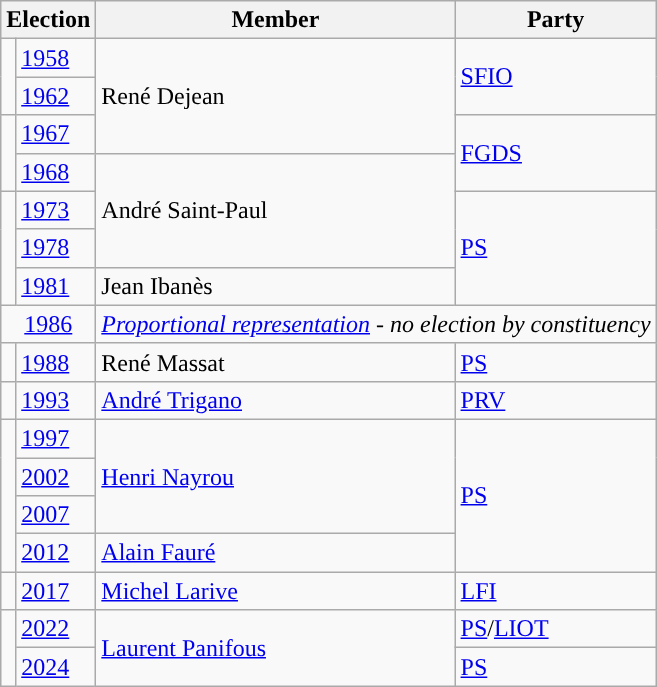<table class="wikitable">
<tr>
<th colspan="2">Election</th>
<th>Member</th>
<th>Party</th>
</tr>
<tr>
<td rowspan="2" style="background-color: "></td>
<td><a href='#'>1958</a></td>
<td rowspan="3">René Dejean</td>
<td rowspan="2"><a href='#'>SFIO</a></td>
</tr>
<tr>
<td><a href='#'>1962</a></td>
</tr>
<tr>
<td rowspan="2" style="background-color: "></td>
<td><a href='#'>1967</a></td>
<td rowspan="2"><a href='#'>FGDS</a></td>
</tr>
<tr>
<td><a href='#'>1968</a></td>
<td rowspan="3">André Saint-Paul</td>
</tr>
<tr>
<td rowspan="3" style="background-color: "></td>
<td><a href='#'>1973</a></td>
<td rowspan="3"><a href='#'>PS</a></td>
</tr>
<tr>
<td><a href='#'>1978</a></td>
</tr>
<tr>
<td><a href='#'>1981</a></td>
<td>Jean Ibanès</td>
</tr>
<tr>
<td colspan="2" align="center"><a href='#'>1986</a></td>
<td colspan="2"><em><a href='#'>Proportional representation</a> - no election by constituency</em></td>
</tr>
<tr>
<td style="color:inherit;background-color: "></td>
<td><a href='#'>1988</a></td>
<td>René Massat</td>
<td><a href='#'>PS</a></td>
</tr>
<tr>
<td style="color:inherit;background-color: "></td>
<td><a href='#'>1993</a></td>
<td><a href='#'>André Trigano</a></td>
<td><a href='#'>PRV</a></td>
</tr>
<tr>
<td rowspan="4" style="background-color: "></td>
<td><a href='#'>1997</a></td>
<td rowspan="3"><a href='#'>Henri Nayrou</a></td>
<td rowspan="4"><a href='#'>PS</a></td>
</tr>
<tr>
<td><a href='#'>2002</a></td>
</tr>
<tr>
<td><a href='#'>2007</a></td>
</tr>
<tr>
<td><a href='#'>2012</a></td>
<td><a href='#'>Alain Fauré</a></td>
</tr>
<tr>
<td style="color:inherit;background-color: "></td>
<td><a href='#'>2017</a></td>
<td><a href='#'>Michel Larive</a></td>
<td><a href='#'>LFI</a></td>
</tr>
<tr>
<td rowspan="2" style="color:inherit;background-color: "></td>
<td><a href='#'>2022</a></td>
<td rowspan="2"><a href='#'>Laurent Panifous</a></td>
<td><a href='#'>PS</a>/<a href='#'>LIOT</a></td>
</tr>
<tr>
<td><a href='#'>2024</a></td>
<td><a href='#'>PS</a></td>
</tr>
</table>
